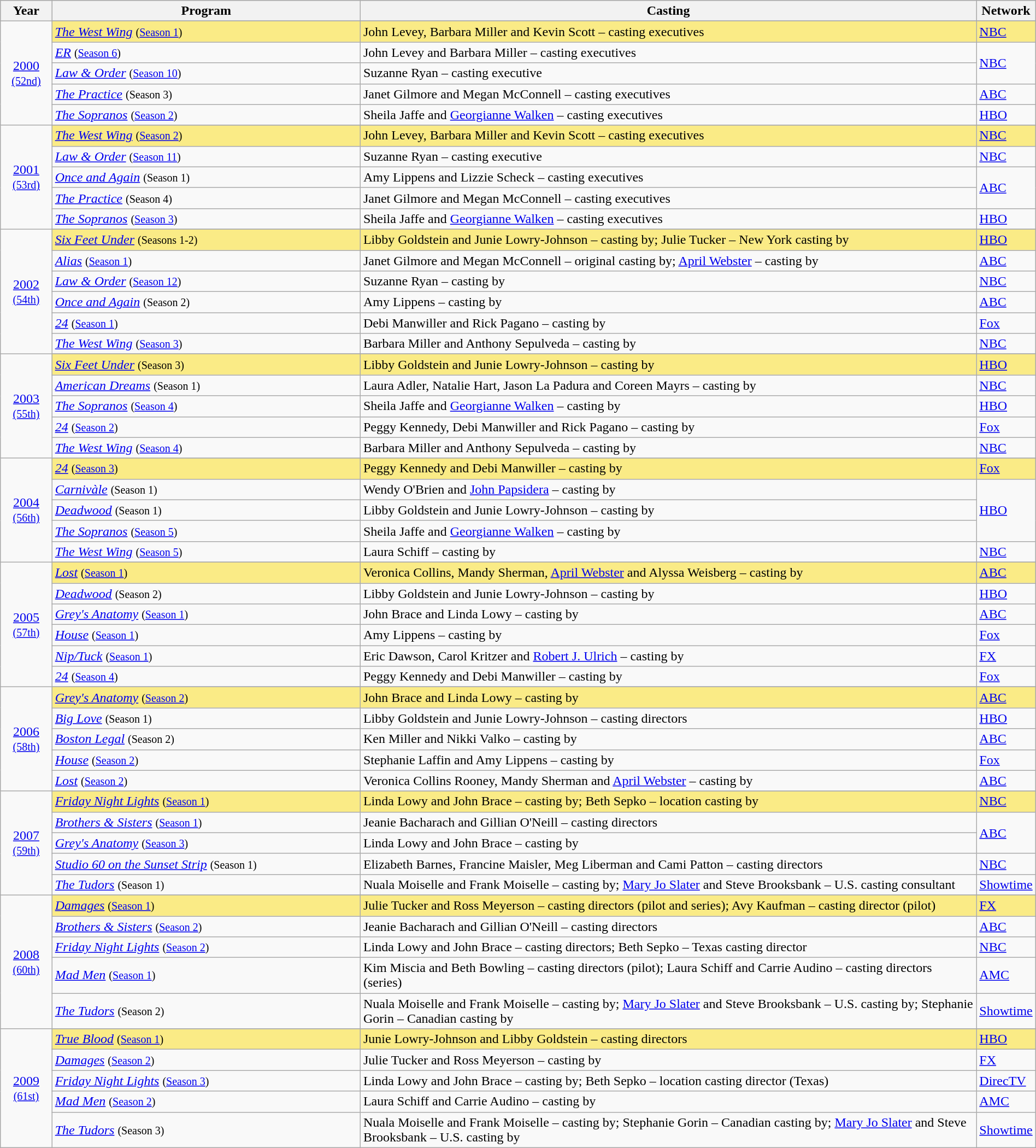<table class="wikitable" style="width:100%">
<tr bgcolor="#bebebe">
<th width="5%">Year</th>
<th width="30%">Program</th>
<th width="60%">Casting</th>
<th width="5%">Network</th>
</tr>
<tr>
<td rowspan=6 style="text-align:center"><a href='#'>2000</a><br><small><a href='#'>(52nd)</a></small></td>
</tr>
<tr style="background:#FAEB86">
<td><em><a href='#'>The West Wing</a></em> <small>(<a href='#'>Season 1</a>)</small></td>
<td>John Levey, Barbara Miller and Kevin Scott – casting executives</td>
<td><a href='#'>NBC</a></td>
</tr>
<tr>
<td><em><a href='#'>ER</a></em> <small>(<a href='#'>Season 6</a>)</small></td>
<td>John Levey and Barbara Miller – casting executives</td>
<td rowspan=2><a href='#'>NBC</a></td>
</tr>
<tr>
<td><em><a href='#'>Law & Order</a></em> <small>(<a href='#'>Season 10</a>)</small></td>
<td>Suzanne Ryan – casting executive</td>
</tr>
<tr>
<td><em><a href='#'>The Practice</a></em> <small>(Season 3)</small></td>
<td>Janet Gilmore and Megan McConnell – casting executives</td>
<td><a href='#'>ABC</a></td>
</tr>
<tr>
<td><em><a href='#'>The Sopranos</a></em> <small>(<a href='#'>Season 2</a>)</small></td>
<td>Sheila Jaffe and <a href='#'>Georgianne Walken</a> – casting executives</td>
<td><a href='#'>HBO</a></td>
</tr>
<tr>
<td rowspan=6 style="text-align:center"><a href='#'>2001</a><br><small><a href='#'>(53rd)</a></small></td>
</tr>
<tr style="background:#FAEB86">
<td><em><a href='#'>The West Wing</a></em> <small>(<a href='#'>Season 2</a>)</small></td>
<td>John Levey, Barbara Miller and Kevin Scott – casting executives</td>
<td><a href='#'>NBC</a></td>
</tr>
<tr>
<td><em><a href='#'>Law & Order</a></em> <small>(<a href='#'>Season 11</a>)</small></td>
<td>Suzanne Ryan – casting executive</td>
<td><a href='#'>NBC</a></td>
</tr>
<tr>
<td><em><a href='#'>Once and Again</a></em> <small>(Season 1)</small></td>
<td>Amy Lippens and Lizzie Scheck – casting executives</td>
<td rowspan=2><a href='#'>ABC</a></td>
</tr>
<tr>
<td><em><a href='#'>The Practice</a></em> <small>(Season 4)</small></td>
<td>Janet Gilmore and Megan McConnell – casting executives</td>
</tr>
<tr>
<td><em><a href='#'>The Sopranos</a></em> <small>(<a href='#'>Season 3</a>)</small></td>
<td>Sheila Jaffe and <a href='#'>Georgianne Walken</a> – casting executives</td>
<td><a href='#'>HBO</a></td>
</tr>
<tr>
<td rowspan=7 style="text-align:center"><a href='#'>2002</a><br><small><a href='#'>(54th)</a></small></td>
</tr>
<tr style="background:#FAEB86">
<td><em><a href='#'>Six Feet Under</a></em> <small>(Seasons 1-2)</small></td>
<td>Libby Goldstein and Junie Lowry-Johnson – casting by; Julie Tucker – New York casting by</td>
<td><a href='#'>HBO</a></td>
</tr>
<tr>
<td><em><a href='#'>Alias</a></em> <small>(<a href='#'>Season 1</a>)</small></td>
<td>Janet Gilmore and Megan McConnell – original casting by; <a href='#'>April Webster</a> – casting by</td>
<td><a href='#'>ABC</a></td>
</tr>
<tr>
<td><em><a href='#'>Law & Order</a></em> <small>(<a href='#'>Season 12</a>)</small></td>
<td>Suzanne Ryan – casting by</td>
<td><a href='#'>NBC</a></td>
</tr>
<tr>
<td><em><a href='#'>Once and Again</a></em> <small>(Season 2)</small></td>
<td>Amy Lippens – casting by</td>
<td><a href='#'>ABC</a></td>
</tr>
<tr>
<td><em><a href='#'>24</a></em> <small>(<a href='#'>Season 1</a>)</small></td>
<td>Debi Manwiller and Rick Pagano – casting by</td>
<td><a href='#'>Fox</a></td>
</tr>
<tr>
<td><em><a href='#'>The West Wing</a></em> <small>(<a href='#'>Season 3</a>)</small></td>
<td>Barbara Miller and Anthony Sepulveda – casting by</td>
<td><a href='#'>NBC</a></td>
</tr>
<tr>
<td rowspan=6 style="text-align:center"><a href='#'>2003</a><br><small><a href='#'>(55th)</a></small></td>
</tr>
<tr style="background:#FAEB86">
<td><em><a href='#'>Six Feet Under</a></em> <small>(Season 3)</small></td>
<td>Libby Goldstein and Junie Lowry-Johnson – casting by</td>
<td><a href='#'>HBO</a></td>
</tr>
<tr>
<td><em><a href='#'>American Dreams</a></em> <small>(Season 1)</small></td>
<td>Laura Adler, Natalie Hart, Jason La Padura and Coreen Mayrs – casting by</td>
<td><a href='#'>NBC</a></td>
</tr>
<tr>
<td><em><a href='#'>The Sopranos</a></em> <small>(<a href='#'>Season 4</a>)</small></td>
<td>Sheila Jaffe and <a href='#'>Georgianne Walken</a> – casting by</td>
<td><a href='#'>HBO</a></td>
</tr>
<tr>
<td><em><a href='#'>24</a></em> <small>(<a href='#'>Season 2</a>)</small></td>
<td>Peggy Kennedy, Debi Manwiller and Rick Pagano – casting by</td>
<td><a href='#'>Fox</a></td>
</tr>
<tr>
<td><em><a href='#'>The West Wing</a></em> <small>(<a href='#'>Season 4</a>)</small></td>
<td>Barbara Miller and Anthony Sepulveda – casting by</td>
<td><a href='#'>NBC</a></td>
</tr>
<tr>
<td rowspan=6 style="text-align:center"><a href='#'>2004</a><br><small><a href='#'>(56th)</a></small></td>
</tr>
<tr style="background:#FAEB86">
<td><em><a href='#'>24</a></em> <small>(<a href='#'>Season 3</a>)</small></td>
<td>Peggy Kennedy and Debi Manwiller – casting by</td>
<td><a href='#'>Fox</a></td>
</tr>
<tr>
<td><em><a href='#'>Carnivàle</a></em> <small>(Season 1)</small></td>
<td>Wendy O'Brien and <a href='#'>John Papsidera</a> – casting by</td>
<td rowspan=3><a href='#'>HBO</a></td>
</tr>
<tr>
<td><em><a href='#'>Deadwood</a></em> <small>(Season 1)</small></td>
<td>Libby Goldstein and Junie Lowry-Johnson – casting by</td>
</tr>
<tr>
<td><em><a href='#'>The Sopranos</a></em> <small>(<a href='#'>Season 5</a>)</small></td>
<td>Sheila Jaffe and <a href='#'>Georgianne Walken</a> – casting by</td>
</tr>
<tr>
<td><em><a href='#'>The West Wing</a></em> <small>(<a href='#'>Season 5</a>)</small></td>
<td>Laura Schiff – casting by</td>
<td><a href='#'>NBC</a></td>
</tr>
<tr>
<td rowspan=7 style="text-align:center"><a href='#'>2005</a><br><small><a href='#'>(57th)</a></small></td>
</tr>
<tr style="background:#FAEB86">
<td><em><a href='#'>Lost</a></em> <small>(<a href='#'>Season 1</a>)</small></td>
<td>Veronica Collins, Mandy Sherman, <a href='#'>April Webster</a> and Alyssa Weisberg – casting by</td>
<td><a href='#'>ABC</a></td>
</tr>
<tr>
<td><em><a href='#'>Deadwood</a></em> <small>(Season 2)</small></td>
<td>Libby Goldstein and Junie Lowry-Johnson – casting by</td>
<td><a href='#'>HBO</a></td>
</tr>
<tr>
<td><em><a href='#'>Grey's Anatomy</a></em> <small>(<a href='#'>Season 1</a>)</small></td>
<td>John Brace and Linda Lowy – casting by</td>
<td><a href='#'>ABC</a></td>
</tr>
<tr>
<td><em><a href='#'>House</a></em> <small>(<a href='#'>Season 1</a>)</small></td>
<td>Amy Lippens – casting by</td>
<td><a href='#'>Fox</a></td>
</tr>
<tr>
<td><em><a href='#'>Nip/Tuck</a></em> <small>(<a href='#'>Season 1</a>)</small></td>
<td>Eric Dawson, Carol Kritzer and <a href='#'>Robert J. Ulrich</a> – casting by</td>
<td><a href='#'>FX</a></td>
</tr>
<tr>
<td><em><a href='#'>24</a></em> <small>(<a href='#'>Season 4</a>)</small></td>
<td>Peggy Kennedy and Debi Manwiller – casting by</td>
<td><a href='#'>Fox</a></td>
</tr>
<tr>
<td rowspan=6 style="text-align:center"><a href='#'>2006</a><br><small><a href='#'>(58th)</a></small></td>
</tr>
<tr style="background:#FAEB86">
<td><em><a href='#'>Grey's Anatomy</a></em> <small>(<a href='#'>Season 2</a>)</small></td>
<td>John Brace and Linda Lowy – casting by</td>
<td><a href='#'>ABC</a></td>
</tr>
<tr>
<td><em><a href='#'>Big Love</a></em> <small>(Season 1)</small></td>
<td>Libby Goldstein and Junie Lowry-Johnson – casting directors</td>
<td><a href='#'>HBO</a></td>
</tr>
<tr>
<td><em><a href='#'>Boston Legal</a></em> <small>(Season 2)</small></td>
<td>Ken Miller and Nikki Valko – casting by</td>
<td><a href='#'>ABC</a></td>
</tr>
<tr>
<td><em><a href='#'>House</a></em> <small>(<a href='#'>Season 2</a>)</small></td>
<td>Stephanie Laffin and Amy Lippens – casting by</td>
<td><a href='#'>Fox</a></td>
</tr>
<tr>
<td><em><a href='#'>Lost</a></em> <small>(<a href='#'>Season 2</a>)</small></td>
<td>Veronica Collins Rooney, Mandy Sherman and <a href='#'>April Webster</a> – casting by</td>
<td><a href='#'>ABC</a></td>
</tr>
<tr>
<td rowspan=6 style="text-align:center"><a href='#'>2007</a><br><small><a href='#'>(59th)</a></small></td>
</tr>
<tr style="background:#FAEB86">
<td><em><a href='#'>Friday Night Lights</a></em> <small>(<a href='#'>Season 1</a>)</small></td>
<td>Linda Lowy and John Brace – casting by; Beth Sepko – location casting by</td>
<td><a href='#'>NBC</a></td>
</tr>
<tr>
<td><em><a href='#'>Brothers & Sisters</a></em> <small>(<a href='#'>Season 1</a>)</small></td>
<td>Jeanie Bacharach and Gillian O'Neill – casting directors</td>
<td rowspan=2><a href='#'>ABC</a></td>
</tr>
<tr>
<td><em><a href='#'>Grey's Anatomy</a></em> <small>(<a href='#'>Season 3</a>)</small></td>
<td>Linda Lowy and John Brace – casting by</td>
</tr>
<tr>
<td><em><a href='#'>Studio 60 on the Sunset Strip</a></em> <small>(Season 1)</small></td>
<td>Elizabeth Barnes, Francine Maisler, Meg Liberman and Cami Patton – casting directors</td>
<td><a href='#'>NBC</a></td>
</tr>
<tr>
<td><em><a href='#'>The Tudors</a></em> <small>(Season 1)</small></td>
<td>Nuala Moiselle and Frank Moiselle – casting by; <a href='#'>Mary Jo Slater</a> and Steve Brooksbank – U.S. casting consultant</td>
<td><a href='#'>Showtime</a></td>
</tr>
<tr>
<td rowspan=6 style="text-align:center"><a href='#'>2008</a><br><small><a href='#'>(60th)</a></small></td>
</tr>
<tr style="background:#FAEB86">
<td><em><a href='#'>Damages</a></em> <small>(<a href='#'>Season 1</a>)</small></td>
<td>Julie Tucker and Ross Meyerson – casting directors (pilot and series); Avy Kaufman – casting director (pilot)</td>
<td><a href='#'>FX</a></td>
</tr>
<tr>
<td><em><a href='#'>Brothers & Sisters</a></em> <small>(<a href='#'>Season 2</a>)</small></td>
<td>Jeanie Bacharach and Gillian O'Neill – casting directors</td>
<td><a href='#'>ABC</a></td>
</tr>
<tr>
<td><em><a href='#'>Friday Night Lights</a></em> <small>(<a href='#'>Season 2</a>)</small></td>
<td>Linda Lowy and John Brace – casting directors; Beth Sepko – Texas casting director</td>
<td><a href='#'>NBC</a></td>
</tr>
<tr>
<td><em><a href='#'>Mad Men</a></em> <small>(<a href='#'>Season 1</a>)</small></td>
<td>Kim Miscia and Beth Bowling – casting directors (pilot); Laura Schiff and Carrie Audino – casting directors (series)</td>
<td><a href='#'>AMC</a></td>
</tr>
<tr>
<td><em><a href='#'>The Tudors</a></em> <small>(Season 2)</small></td>
<td>Nuala Moiselle and Frank Moiselle – casting by; <a href='#'>Mary Jo Slater</a> and Steve Brooksbank – U.S. casting by; Stephanie Gorin – Canadian casting by</td>
<td><a href='#'>Showtime</a></td>
</tr>
<tr>
<td rowspan=6 style="text-align:center"><a href='#'>2009</a><br><small><a href='#'>(61st)</a></small></td>
</tr>
<tr style="background:#FAEB86">
<td><em><a href='#'>True Blood</a></em> <small>(<a href='#'>Season 1</a>)</small></td>
<td>Junie Lowry-Johnson and Libby Goldstein – casting directors</td>
<td><a href='#'>HBO</a></td>
</tr>
<tr>
<td><em><a href='#'>Damages</a></em> <small>(<a href='#'>Season 2</a>)</small></td>
<td>Julie Tucker and Ross Meyerson – casting by</td>
<td><a href='#'>FX</a></td>
</tr>
<tr>
<td><em><a href='#'>Friday Night Lights</a></em> <small>(<a href='#'>Season 3</a>)</small></td>
<td>Linda Lowy and John Brace – casting by; Beth Sepko – location casting director (Texas)</td>
<td><a href='#'>DirecTV</a></td>
</tr>
<tr>
<td><em><a href='#'>Mad Men</a></em> <small>(<a href='#'>Season 2</a>)</small></td>
<td>Laura Schiff and Carrie Audino – casting by</td>
<td><a href='#'>AMC</a></td>
</tr>
<tr>
<td><em><a href='#'>The Tudors</a></em> <small>(Season 3)</small></td>
<td>Nuala Moiselle and Frank Moiselle – casting by; Stephanie Gorin – Canadian casting by; <a href='#'>Mary Jo Slater</a> and Steve Brooksbank – U.S. casting by</td>
<td><a href='#'>Showtime</a></td>
</tr>
</table>
